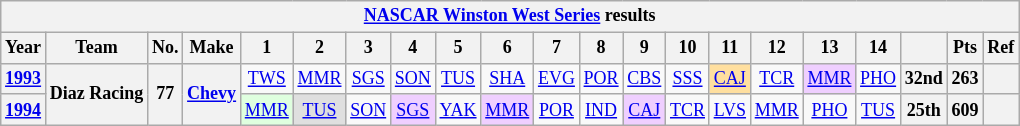<table class="wikitable" style="text-align:center; font-size:75%">
<tr>
<th colspan=21><a href='#'>NASCAR Winston West Series</a> results</th>
</tr>
<tr>
<th>Year</th>
<th>Team</th>
<th>No.</th>
<th>Make</th>
<th>1</th>
<th>2</th>
<th>3</th>
<th>4</th>
<th>5</th>
<th>6</th>
<th>7</th>
<th>8</th>
<th>9</th>
<th>10</th>
<th>11</th>
<th>12</th>
<th>13</th>
<th>14</th>
<th></th>
<th>Pts</th>
<th>Ref</th>
</tr>
<tr>
<th><a href='#'>1993</a></th>
<th rowspan=2>Diaz Racing</th>
<th rowspan=2>77</th>
<th rowspan=2><a href='#'>Chevy</a></th>
<td><a href='#'>TWS</a></td>
<td><a href='#'>MMR</a></td>
<td><a href='#'>SGS</a></td>
<td><a href='#'>SON</a></td>
<td><a href='#'>TUS</a></td>
<td><a href='#'>SHA</a></td>
<td><a href='#'>EVG</a></td>
<td><a href='#'>POR</a></td>
<td><a href='#'>CBS</a></td>
<td><a href='#'>SSS</a></td>
<td style="background-color:#FFDF9F"><a href='#'>CAJ</a><br></td>
<td><a href='#'>TCR</a></td>
<td style="background-color:#EFCFFF"><a href='#'>MMR</a><br></td>
<td><a href='#'>PHO</a></td>
<th>32nd</th>
<th>263</th>
<th></th>
</tr>
<tr>
<th><a href='#'>1994</a></th>
<td style="background-color:#DFFFDF"><a href='#'>MMR</a><br></td>
<td style="background-color:#DFDFDF"><a href='#'>TUS</a><br></td>
<td><a href='#'>SON</a></td>
<td style="background-color:#EFCFFF"><a href='#'>SGS</a><br></td>
<td><a href='#'>YAK</a></td>
<td style="background-color:#EFCFFF"><a href='#'>MMR</a><br></td>
<td><a href='#'>POR</a></td>
<td><a href='#'>IND</a></td>
<td style="background-color:#EFCFFF"><a href='#'>CAJ</a><br></td>
<td><a href='#'>TCR</a></td>
<td><a href='#'>LVS</a></td>
<td><a href='#'>MMR</a></td>
<td><a href='#'>PHO</a></td>
<td><a href='#'>TUS</a></td>
<th>25th</th>
<th>609</th>
<th></th>
</tr>
</table>
